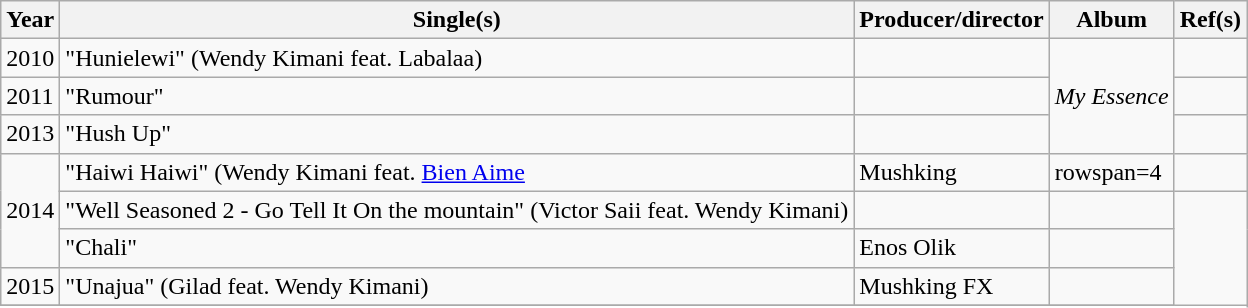<table class="wikitable sortable">
<tr>
<th>Year</th>
<th>Single(s)</th>
<th>Producer/director</th>
<th>Album</th>
<th>Ref(s)</th>
</tr>
<tr>
<td>2010</td>
<td>"Hunielewi" (Wendy Kimani feat. Labalaa)</td>
<td></td>
<td rowspan=3><em>My Essence</em></td>
<td></td>
</tr>
<tr>
<td>2011</td>
<td>"Rumour"</td>
<td></td>
<td></td>
</tr>
<tr>
<td>2013</td>
<td>"Hush Up"</td>
<td></td>
<td></td>
</tr>
<tr>
<td rowspan=3>2014</td>
<td>"Haiwi Haiwi" (Wendy Kimani feat. <a href='#'>Bien Aime</a></td>
<td>Mushking</td>
<td>rowspan=4 </td>
<td></td>
</tr>
<tr>
<td>"Well Seasoned 2 - Go Tell It On the mountain" (Victor Saii feat. Wendy Kimani)</td>
<td></td>
<td></td>
</tr>
<tr>
<td>"Chali"</td>
<td>Enos Olik</td>
<td></td>
</tr>
<tr>
<td>2015</td>
<td>"Unajua" (Gilad feat. Wendy Kimani)</td>
<td>Mushking FX</td>
<td></td>
</tr>
<tr>
</tr>
</table>
